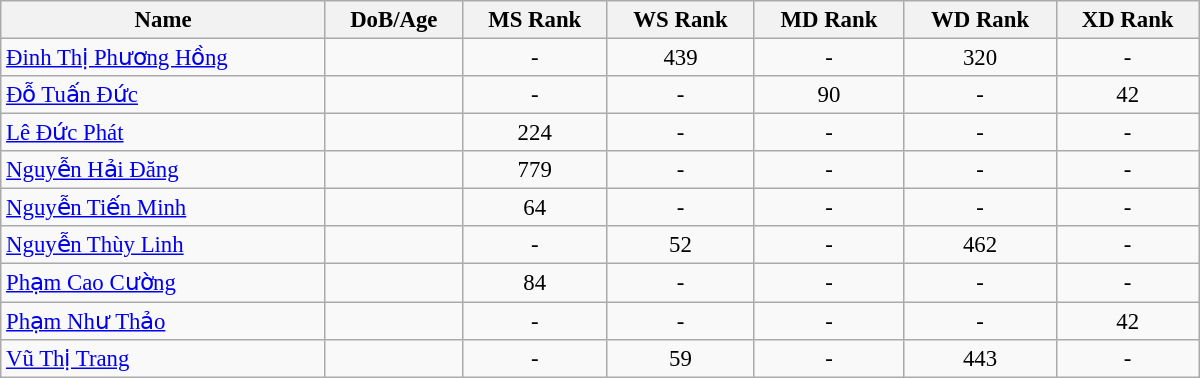<table class="wikitable"  style="width:800px; font-size:95%; text-align:center">
<tr>
<th align="left">Name</th>
<th align="left">DoB/Age</th>
<th align="left">MS Rank</th>
<th align="left">WS Rank</th>
<th align="left">MD Rank</th>
<th align="left">WD Rank</th>
<th align="left">XD Rank</th>
</tr>
<tr>
<td align="left"><a href='#'>Đinh Thị Phương Hồng</a></td>
<td align="left"></td>
<td>-</td>
<td>439</td>
<td>-</td>
<td>320</td>
<td>-</td>
</tr>
<tr>
<td align="left"><a href='#'>Đỗ Tuấn Đức</a></td>
<td align="left"></td>
<td>-</td>
<td>-</td>
<td>90</td>
<td>-</td>
<td>42</td>
</tr>
<tr>
<td align="left"><a href='#'>Lê Đức Phát</a></td>
<td align="left"></td>
<td>224</td>
<td>-</td>
<td>-</td>
<td>-</td>
<td>-</td>
</tr>
<tr>
<td align="left"><a href='#'>Nguyễn Hải Đăng</a></td>
<td align="left"></td>
<td>779</td>
<td>-</td>
<td>-</td>
<td>-</td>
<td>-</td>
</tr>
<tr>
<td align="left"><a href='#'>Nguyễn Tiến Minh</a></td>
<td align="left"></td>
<td>64</td>
<td>-</td>
<td>-</td>
<td>-</td>
<td>-</td>
</tr>
<tr>
<td align="left"><a href='#'>Nguyễn Thùy Linh</a></td>
<td align="left"></td>
<td>-</td>
<td>52</td>
<td>-</td>
<td>462</td>
<td>-</td>
</tr>
<tr>
<td align="left"><a href='#'>Phạm Cao Cường</a></td>
<td align="left"></td>
<td>84</td>
<td>-</td>
<td>-</td>
<td>-</td>
<td>-</td>
</tr>
<tr>
<td align="left"><a href='#'>Phạm Như Thảo</a></td>
<td align="left"></td>
<td>-</td>
<td>-</td>
<td>-</td>
<td>-</td>
<td>42</td>
</tr>
<tr>
<td align="left"><a href='#'>Vũ Thị Trang</a></td>
<td align="left"></td>
<td>-</td>
<td>59</td>
<td>-</td>
<td>443</td>
<td>-</td>
</tr>
</table>
